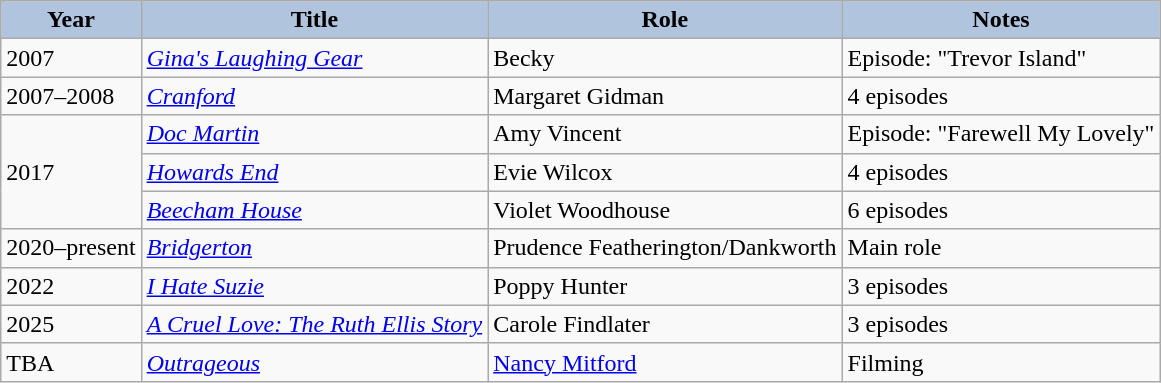<table class="wikitable">
<tr>
<th style="background:#B0C4DE;">Year</th>
<th style="background:#B0C4DE;">Title</th>
<th style="background:#B0C4DE;">Role</th>
<th style="background:#B0C4DE;">Notes</th>
</tr>
<tr>
<td>2007</td>
<td><em><a href='#'>Gina's Laughing Gear</a></em></td>
<td>Becky</td>
<td>Episode: "Trevor Island"</td>
</tr>
<tr>
<td>2007–2008</td>
<td><em><a href='#'>Cranford</a></em></td>
<td>Margaret Gidman</td>
<td>4 episodes</td>
</tr>
<tr>
<td rowspan="3">2017</td>
<td><em><a href='#'>Doc Martin</a></em></td>
<td>Amy Vincent</td>
<td>Episode: "Farewell My Lovely"</td>
</tr>
<tr>
<td><em><a href='#'>Howards End</a></em></td>
<td>Evie Wilcox</td>
<td>4 episodes</td>
</tr>
<tr>
<td><em><a href='#'>Beecham House</a></em></td>
<td>Violet Woodhouse</td>
<td>6 episodes</td>
</tr>
<tr>
<td>2020–present</td>
<td><em><a href='#'>Bridgerton</a></em></td>
<td>Prudence Featherington/Dankworth</td>
<td>Main role</td>
</tr>
<tr>
<td>2022</td>
<td><em><a href='#'>I Hate Suzie</a></em></td>
<td>Poppy Hunter</td>
<td>3 episodes</td>
</tr>
<tr>
<td>2025</td>
<td><a href='#'><em>A Cruel Love: The Ruth Ellis Story</em></a></td>
<td>Carole Findlater</td>
<td>3 episodes</td>
</tr>
<tr>
<td>TBA</td>
<td><em><a href='#'>Outrageous</a></td>
<td><a href='#'>Nancy Mitford</a></td>
<td>Filming</td>
</tr>
</table>
